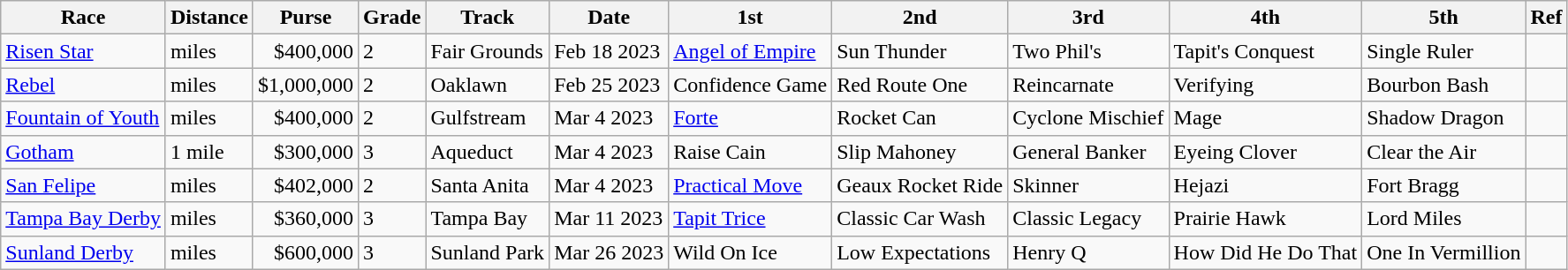<table class="wikitable">
<tr>
<th>Race</th>
<th>Distance</th>
<th>Purse</th>
<th>Grade</th>
<th>Track</th>
<th>Date</th>
<th>1st</th>
<th>2nd</th>
<th>3rd</th>
<th>4th</th>
<th>5th</th>
<th>Ref</th>
</tr>
<tr>
<td><a href='#'>Risen Star</a></td>
<td> miles</td>
<td style="text-align:right">$400,000</td>
<td>2</td>
<td>Fair Grounds</td>
<td>Feb 18 2023</td>
<td><a href='#'>Angel of Empire</a></td>
<td>Sun Thunder</td>
<td>Two Phil's</td>
<td>Tapit's Conquest</td>
<td>Single Ruler</td>
<td></td>
</tr>
<tr>
<td><a href='#'>Rebel</a></td>
<td> miles</td>
<td style="text-align:right">$1,000,000</td>
<td>2</td>
<td>Oaklawn</td>
<td>Feb 25 2023</td>
<td>Confidence Game</td>
<td>Red Route One</td>
<td>Reincarnate</td>
<td>Verifying</td>
<td>Bourbon Bash</td>
<td></td>
</tr>
<tr>
<td><a href='#'>Fountain of Youth</a></td>
<td> miles</td>
<td style="text-align:right">$400,000</td>
<td>2</td>
<td>Gulfstream</td>
<td>Mar 4 2023</td>
<td><a href='#'>Forte</a></td>
<td>Rocket Can</td>
<td>Cyclone Mischief</td>
<td>Mage</td>
<td>Shadow Dragon</td>
<td></td>
</tr>
<tr>
<td><a href='#'>Gotham</a></td>
<td>1 mile</td>
<td style="text-align:right">$300,000</td>
<td>3</td>
<td>Aqueduct</td>
<td>Mar 4 2023</td>
<td>Raise Cain</td>
<td>Slip Mahoney</td>
<td>General Banker</td>
<td>Eyeing Clover</td>
<td>Clear the Air</td>
<td></td>
</tr>
<tr>
<td><a href='#'>San Felipe</a></td>
<td> miles</td>
<td style="text-align:right">$402,000</td>
<td>2</td>
<td>Santa Anita</td>
<td>Mar 4 2023</td>
<td><a href='#'>Practical Move</a></td>
<td>Geaux Rocket Ride</td>
<td>Skinner</td>
<td>Hejazi</td>
<td>Fort Bragg</td>
<td></td>
</tr>
<tr>
<td><a href='#'>Tampa Bay Derby</a></td>
<td> miles</td>
<td style="text-align:right">$360,000</td>
<td>3</td>
<td>Tampa Bay</td>
<td>Mar 11 2023</td>
<td><a href='#'>Tapit Trice</a></td>
<td>Classic Car Wash</td>
<td>Classic Legacy</td>
<td>Prairie Hawk</td>
<td>Lord Miles</td>
<td></td>
</tr>
<tr>
<td><a href='#'>Sunland Derby</a></td>
<td> miles</td>
<td style="text-align:right">$600,000</td>
<td>3</td>
<td>Sunland Park</td>
<td>Mar 26 2023</td>
<td>Wild On Ice</td>
<td>Low Expectations</td>
<td>Henry Q</td>
<td>How Did He Do That</td>
<td>One In Vermillion</td>
<td></td>
</tr>
</table>
